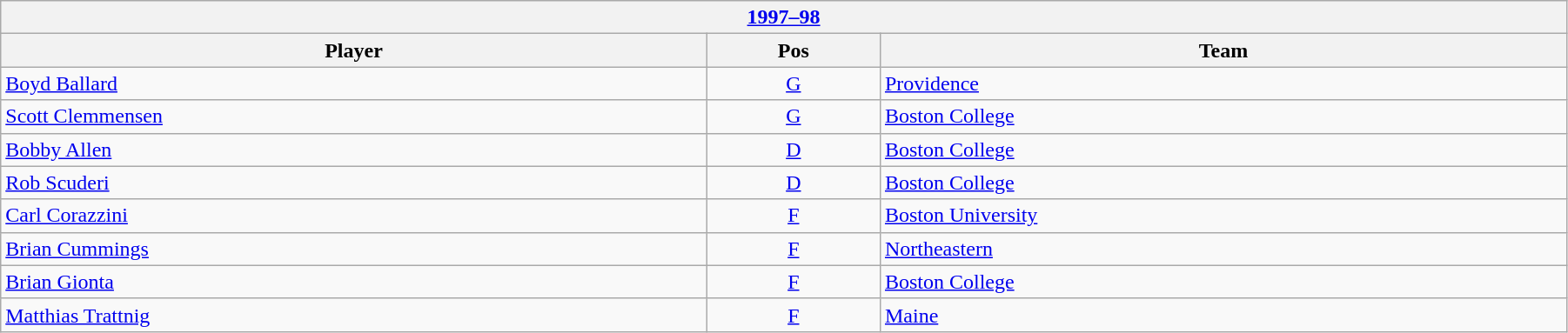<table class="wikitable" width=95%>
<tr>
<th colspan=3><a href='#'>1997–98</a></th>
</tr>
<tr>
<th>Player</th>
<th>Pos</th>
<th>Team</th>
</tr>
<tr>
<td><a href='#'>Boyd Ballard</a></td>
<td align=center><a href='#'>G</a></td>
<td><a href='#'>Providence</a></td>
</tr>
<tr>
<td><a href='#'>Scott Clemmensen</a></td>
<td align=center><a href='#'>G</a></td>
<td><a href='#'>Boston College</a></td>
</tr>
<tr>
<td><a href='#'>Bobby Allen</a></td>
<td align=center><a href='#'>D</a></td>
<td><a href='#'>Boston College</a></td>
</tr>
<tr>
<td><a href='#'>Rob Scuderi</a></td>
<td align=center><a href='#'>D</a></td>
<td><a href='#'>Boston College</a></td>
</tr>
<tr>
<td><a href='#'>Carl Corazzini</a></td>
<td align=center><a href='#'>F</a></td>
<td><a href='#'>Boston University</a></td>
</tr>
<tr>
<td><a href='#'>Brian Cummings</a></td>
<td align=center><a href='#'>F</a></td>
<td><a href='#'>Northeastern</a></td>
</tr>
<tr>
<td><a href='#'>Brian Gionta</a></td>
<td align=center><a href='#'>F</a></td>
<td><a href='#'>Boston College</a></td>
</tr>
<tr>
<td><a href='#'>Matthias Trattnig</a></td>
<td align=center><a href='#'>F</a></td>
<td><a href='#'>Maine</a></td>
</tr>
</table>
